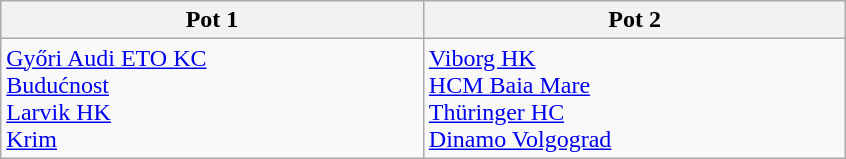<table class="wikitable">
<tr>
<th width=25%>Pot 1</th>
<th width=25%>Pot 2</th>
</tr>
<tr>
<td valign="top"> <a href='#'>Győri Audi ETO KC</a><br> <a href='#'>Budućnost</a><br> <a href='#'>Larvik HK</a><br> <a href='#'>Krim</a></td>
<td valign="top"> <a href='#'>Viborg HK</a><br> <a href='#'>HCM Baia Mare</a><br> <a href='#'>Thüringer HC</a><br> <a href='#'>Dinamo Volgograd</a></td>
</tr>
</table>
